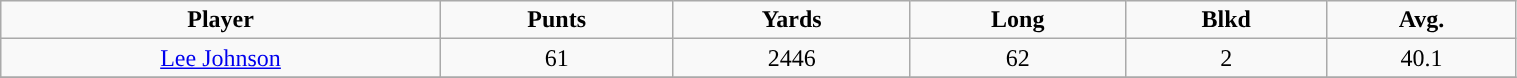<table class="wikitable" width="80%">
<tr align="center">
<td><strong>Player</strong></td>
<td><strong>Punts</strong></td>
<td><strong>Yards</strong></td>
<td><strong>Long</strong></td>
<td><strong>Blkd</strong></td>
<td><strong>Avg.</strong></td>
</tr>
<tr align="center" bgcolor="">
<td><a href='#'>Lee Johnson</a></td>
<td>61</td>
<td>2446</td>
<td>62</td>
<td>2</td>
<td>40.1</td>
</tr>
<tr align="center" bgcolor="">
</tr>
</table>
